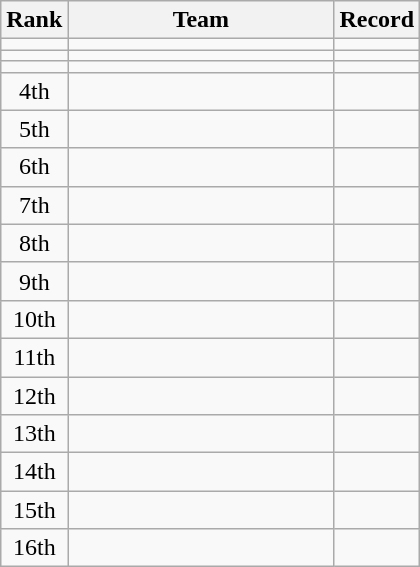<table class=wikitable style="text-align:center;">
<tr>
<th>Rank</th>
<th width=170>Team</th>
<th>Record</th>
</tr>
<tr>
<td></td>
<td align=left></td>
<td></td>
</tr>
<tr>
<td></td>
<td align=left></td>
<td></td>
</tr>
<tr>
<td></td>
<td align=left></td>
<td></td>
</tr>
<tr>
<td>4th</td>
<td align=left></td>
<td></td>
</tr>
<tr>
<td>5th</td>
<td align=left></td>
<td></td>
</tr>
<tr>
<td>6th</td>
<td align=left></td>
<td></td>
</tr>
<tr>
<td>7th</td>
<td align=left></td>
<td></td>
</tr>
<tr>
<td>8th</td>
<td align=left></td>
<td></td>
</tr>
<tr>
<td>9th</td>
<td align=left></td>
<td></td>
</tr>
<tr>
<td>10th</td>
<td align=left></td>
<td></td>
</tr>
<tr>
<td>11th</td>
<td align=left></td>
<td></td>
</tr>
<tr>
<td>12th</td>
<td align=left></td>
<td></td>
</tr>
<tr>
<td>13th</td>
<td align=left></td>
<td></td>
</tr>
<tr>
<td>14th</td>
<td align=left></td>
<td></td>
</tr>
<tr>
<td>15th</td>
<td align=left></td>
<td></td>
</tr>
<tr>
<td>16th</td>
<td align=left></td>
<td></td>
</tr>
</table>
